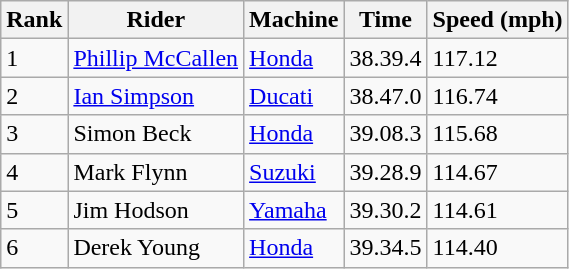<table class="wikitable">
<tr>
<th>Rank</th>
<th>Rider</th>
<th>Machine</th>
<th>Time</th>
<th>Speed (mph)</th>
</tr>
<tr>
<td>1</td>
<td> <a href='#'>Phillip McCallen</a></td>
<td><a href='#'>Honda</a></td>
<td>38.39.4</td>
<td>117.12</td>
</tr>
<tr>
<td>2</td>
<td> <a href='#'>Ian Simpson</a></td>
<td><a href='#'>Ducati</a></td>
<td>38.47.0</td>
<td>116.74</td>
</tr>
<tr>
<td>3</td>
<td> Simon Beck</td>
<td><a href='#'>Honda</a></td>
<td>39.08.3</td>
<td>115.68</td>
</tr>
<tr>
<td>4</td>
<td> Mark Flynn</td>
<td><a href='#'>Suzuki</a></td>
<td>39.28.9</td>
<td>114.67</td>
</tr>
<tr>
<td>5</td>
<td> Jim Hodson</td>
<td><a href='#'>Yamaha</a></td>
<td>39.30.2</td>
<td>114.61</td>
</tr>
<tr>
<td>6</td>
<td> Derek Young</td>
<td><a href='#'>Honda</a></td>
<td>39.34.5</td>
<td>114.40</td>
</tr>
</table>
